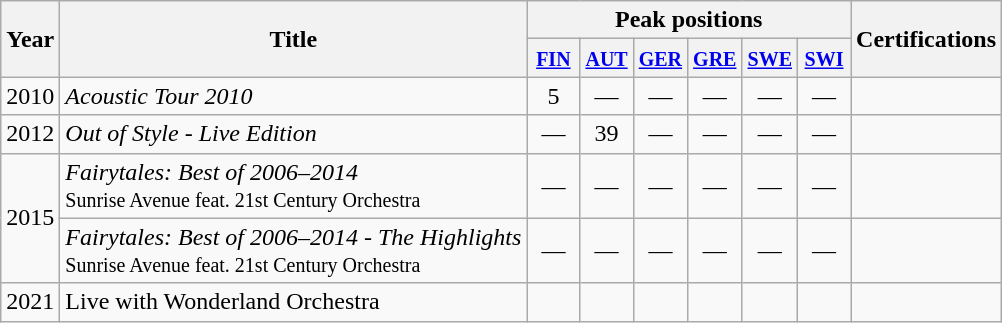<table class="wikitable">
<tr>
<th rowspan="2">Year</th>
<th rowspan="2">Title</th>
<th colspan="6">Peak positions</th>
<th rowspan="2">Certifications</th>
</tr>
<tr>
<th width="28"><small><a href='#'>FIN</a></small><br></th>
<th width="28"><small><a href='#'>AUT</a></small><br></th>
<th width="28"><small><a href='#'>GER</a></small><br></th>
<th width="28"><small><a href='#'>GRE</a></small></th>
<th width="28"><small><a href='#'>SWE</a></small><br></th>
<th width="28"><small><a href='#'>SWI</a></small><br></th>
</tr>
<tr>
<td>2010</td>
<td><em>Acoustic Tour 2010</em></td>
<td align="center">5</td>
<td align="center">—</td>
<td align="center">—</td>
<td align="center">—</td>
<td align="center">—</td>
<td align="center">—</td>
<td></td>
</tr>
<tr>
<td>2012</td>
<td><em>Out of Style - Live Edition</em></td>
<td align="center">—</td>
<td align="center">39</td>
<td align="center">—</td>
<td align="center">—</td>
<td align="center">—</td>
<td align="center">—</td>
<td></td>
</tr>
<tr>
<td align="center" rowspan="2">2015</td>
<td><em>Fairytales: Best of 2006–2014</em><br><small>Sunrise Avenue feat. 21st Century Orchestra</small></td>
<td align="center">—</td>
<td align="center">—</td>
<td align="center">—</td>
<td align="center">—</td>
<td align="center">—</td>
<td align="center">—</td>
<td></td>
</tr>
<tr>
<td><em>Fairytales: Best of 2006–2014 - The Highlights</em><br><small>Sunrise Avenue feat. 21st Century Orchestra</small></td>
<td align="center">—</td>
<td align="center">—</td>
<td align="center">—</td>
<td align="center">—</td>
<td align="center">—</td>
<td align="center">—</td>
<td></td>
</tr>
<tr>
<td>2021</td>
<td>Live with Wonderland Orchestra</td>
<td></td>
<td></td>
<td></td>
<td></td>
<td></td>
<td></td>
<td></td>
</tr>
</table>
